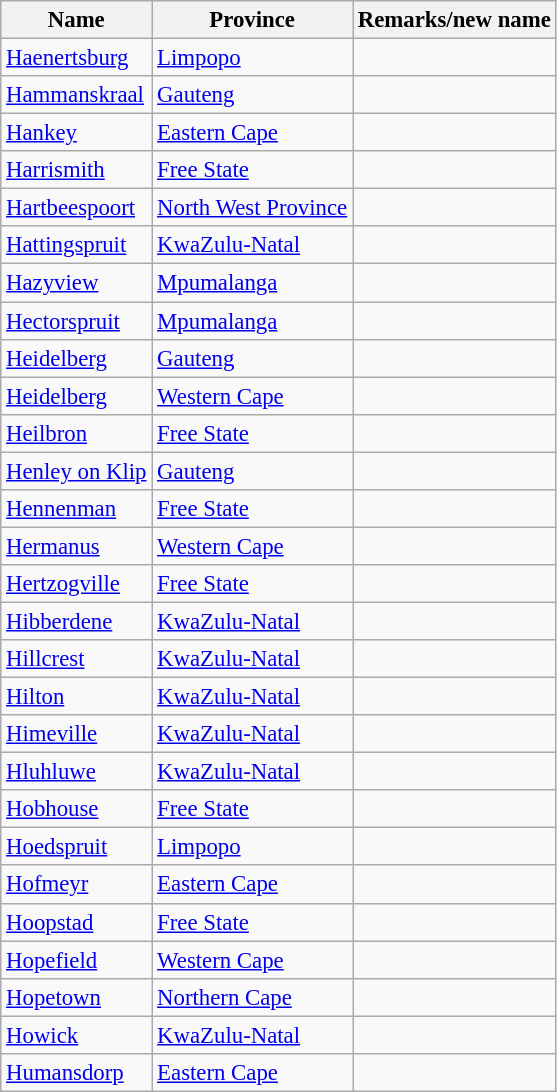<table class="wikitable sortable" style="font-size: 95%;">
<tr>
<th>Name</th>
<th>Province</th>
<th>Remarks/new name</th>
</tr>
<tr>
<td><a href='#'>Haenertsburg</a></td>
<td><a href='#'>Limpopo</a></td>
<td></td>
</tr>
<tr>
<td><a href='#'>Hammanskraal</a></td>
<td><a href='#'>Gauteng</a></td>
<td></td>
</tr>
<tr>
<td><a href='#'>Hankey</a></td>
<td><a href='#'>Eastern Cape</a></td>
<td></td>
</tr>
<tr>
<td><a href='#'>Harrismith</a></td>
<td><a href='#'>Free State</a></td>
<td></td>
</tr>
<tr>
<td><a href='#'>Hartbeespoort</a></td>
<td><a href='#'>North West Province</a></td>
<td></td>
</tr>
<tr>
<td><a href='#'>Hattingspruit</a></td>
<td><a href='#'>KwaZulu-Natal</a></td>
<td></td>
</tr>
<tr>
<td><a href='#'>Hazyview</a></td>
<td><a href='#'>Mpumalanga</a></td>
<td></td>
</tr>
<tr>
<td><a href='#'>Hectorspruit</a></td>
<td><a href='#'>Mpumalanga</a></td>
<td></td>
</tr>
<tr>
<td><a href='#'>Heidelberg</a></td>
<td><a href='#'>Gauteng</a></td>
<td></td>
</tr>
<tr>
<td><a href='#'>Heidelberg</a></td>
<td><a href='#'>Western Cape</a></td>
<td></td>
</tr>
<tr>
<td><a href='#'>Heilbron</a></td>
<td><a href='#'>Free State</a></td>
<td></td>
</tr>
<tr>
<td><a href='#'>Henley on Klip</a></td>
<td><a href='#'>Gauteng</a></td>
<td></td>
</tr>
<tr>
<td><a href='#'>Hennenman</a></td>
<td><a href='#'>Free State</a></td>
<td></td>
</tr>
<tr>
<td><a href='#'>Hermanus</a></td>
<td><a href='#'>Western Cape</a></td>
<td></td>
</tr>
<tr>
<td><a href='#'>Hertzogville</a></td>
<td><a href='#'>Free State</a></td>
<td></td>
</tr>
<tr>
<td><a href='#'>Hibberdene</a></td>
<td><a href='#'>KwaZulu-Natal</a></td>
<td></td>
</tr>
<tr>
<td><a href='#'>Hillcrest</a></td>
<td><a href='#'>KwaZulu-Natal</a></td>
<td></td>
</tr>
<tr>
<td><a href='#'>Hilton</a></td>
<td><a href='#'>KwaZulu-Natal</a></td>
<td></td>
</tr>
<tr>
<td><a href='#'>Himeville</a></td>
<td><a href='#'>KwaZulu-Natal</a></td>
<td></td>
</tr>
<tr>
<td><a href='#'>Hluhluwe</a></td>
<td><a href='#'>KwaZulu-Natal</a></td>
<td></td>
</tr>
<tr>
<td><a href='#'>Hobhouse</a></td>
<td><a href='#'>Free State</a></td>
<td></td>
</tr>
<tr>
<td><a href='#'>Hoedspruit</a></td>
<td><a href='#'>Limpopo</a></td>
<td></td>
</tr>
<tr>
<td><a href='#'>Hofmeyr</a></td>
<td><a href='#'>Eastern Cape</a></td>
<td></td>
</tr>
<tr>
<td><a href='#'>Hoopstad</a></td>
<td><a href='#'>Free State</a></td>
<td></td>
</tr>
<tr>
<td><a href='#'>Hopefield</a></td>
<td><a href='#'>Western Cape</a></td>
<td></td>
</tr>
<tr>
<td><a href='#'>Hopetown</a></td>
<td><a href='#'>Northern Cape</a></td>
<td></td>
</tr>
<tr>
<td><a href='#'>Howick</a></td>
<td><a href='#'>KwaZulu-Natal</a></td>
<td></td>
</tr>
<tr>
<td><a href='#'>Humansdorp</a></td>
<td><a href='#'>Eastern Cape</a></td>
<td></td>
</tr>
</table>
